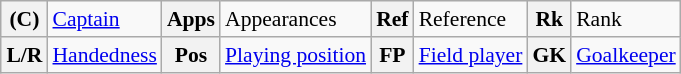<table class="wikitable" style="text-align: left; font-size: 90%; margin-left: 1em;">
<tr>
<th>(C)</th>
<td><a href='#'>Captain</a></td>
<th>Apps</th>
<td>Appearances</td>
<th>Ref</th>
<td>Reference</td>
<th>Rk</th>
<td>Rank</td>
</tr>
<tr>
<th>L/R</th>
<td><a href='#'>Handedness</a></td>
<th>Pos</th>
<td><a href='#'>Playing position</a></td>
<th>FP</th>
<td><a href='#'>Field player</a></td>
<th>GK</th>
<td><a href='#'>Goalkeeper</a></td>
</tr>
</table>
